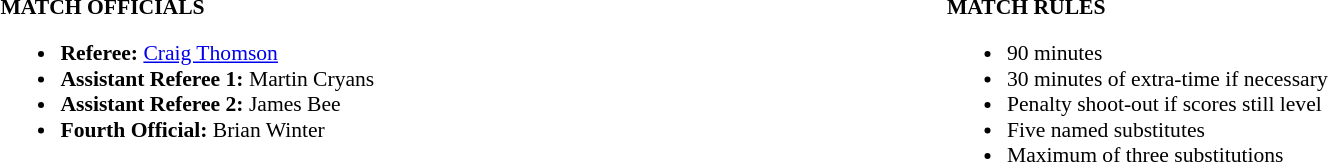<table width=100% style="font-size: 90%">
<tr>
<td width=50% valign=top><br><strong>MATCH OFFICIALS</strong><ul><li><strong>Referee:</strong>  <a href='#'>Craig Thomson</a></li><li><strong>Assistant Referee 1:</strong> Martin Cryans</li><li><strong>Assistant Referee 2:</strong> James Bee</li><li><strong>Fourth Official:</strong> Brian Winter</li></ul></td>
<td width=50% valign=top><br><strong>MATCH RULES</strong><ul><li>90 minutes</li><li>30 minutes of extra-time if necessary</li><li>Penalty shoot-out if scores still level</li><li>Five named substitutes</li><li>Maximum of three substitutions</li></ul></td>
</tr>
</table>
